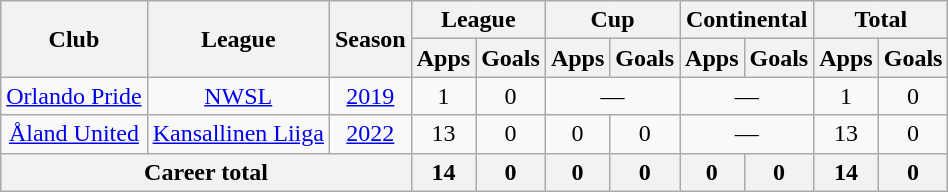<table class="wikitable" style="text-align: center;">
<tr>
<th rowspan="2">Club</th>
<th rowspan="2">League</th>
<th rowspan="2">Season</th>
<th colspan="2">League</th>
<th colspan="2">Cup</th>
<th colspan="2">Continental</th>
<th colspan="2">Total</th>
</tr>
<tr>
<th>Apps</th>
<th>Goals</th>
<th>Apps</th>
<th>Goals</th>
<th>Apps</th>
<th>Goals</th>
<th>Apps</th>
<th>Goals</th>
</tr>
<tr>
<td><a href='#'>Orlando Pride</a></td>
<td><a href='#'>NWSL</a></td>
<td><a href='#'>2019</a></td>
<td>1</td>
<td>0</td>
<td colspan="2">—</td>
<td colspan="2">—</td>
<td>1</td>
<td>0</td>
</tr>
<tr>
<td><a href='#'>Åland United</a></td>
<td><a href='#'>Kansallinen Liiga</a></td>
<td><a href='#'>2022</a></td>
<td>13</td>
<td>0</td>
<td>0</td>
<td>0</td>
<td colspan="2">—</td>
<td>13</td>
<td>0</td>
</tr>
<tr>
<th colspan="3">Career total</th>
<th>14</th>
<th>0</th>
<th>0</th>
<th>0</th>
<th>0</th>
<th>0</th>
<th>14</th>
<th>0</th>
</tr>
</table>
